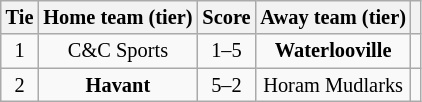<table class="wikitable" style="text-align:center; font-size:85%">
<tr>
<th>Tie</th>
<th>Home team (tier)</th>
<th>Score</th>
<th>Away team (tier)</th>
<th></th>
</tr>
<tr>
<td align="center">1</td>
<td>C&C Sports</td>
<td align="center">1–5</td>
<td><strong>Waterlooville</strong></td>
<td></td>
</tr>
<tr>
<td align="center">2</td>
<td><strong>Havant</strong></td>
<td align="center">5–2</td>
<td>Horam Mudlarks</td>
<td></td>
</tr>
</table>
